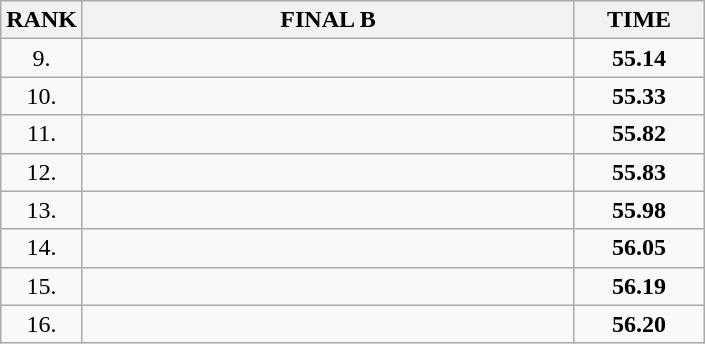<table class="wikitable">
<tr>
<th>RANK</th>
<th style="width: 20em">FINAL B</th>
<th style="width: 5em">TIME</th>
</tr>
<tr>
<td align="center">9.</td>
<td></td>
<td align="center"><strong>55.14</strong></td>
</tr>
<tr>
<td align="center">10.</td>
<td></td>
<td align="center"><strong>55.33</strong></td>
</tr>
<tr>
<td align="center">11.</td>
<td></td>
<td align="center"><strong>55.82</strong></td>
</tr>
<tr>
<td align="center">12.</td>
<td></td>
<td align="center"><strong>55.83</strong></td>
</tr>
<tr>
<td align="center">13.</td>
<td></td>
<td align="center"><strong>55.98</strong></td>
</tr>
<tr>
<td align="center">14.</td>
<td></td>
<td align="center"><strong>56.05</strong></td>
</tr>
<tr>
<td align="center">15.</td>
<td></td>
<td align="center"><strong>56.19</strong></td>
</tr>
<tr>
<td align="center">16.</td>
<td></td>
<td align="center"><strong>56.20</strong></td>
</tr>
</table>
